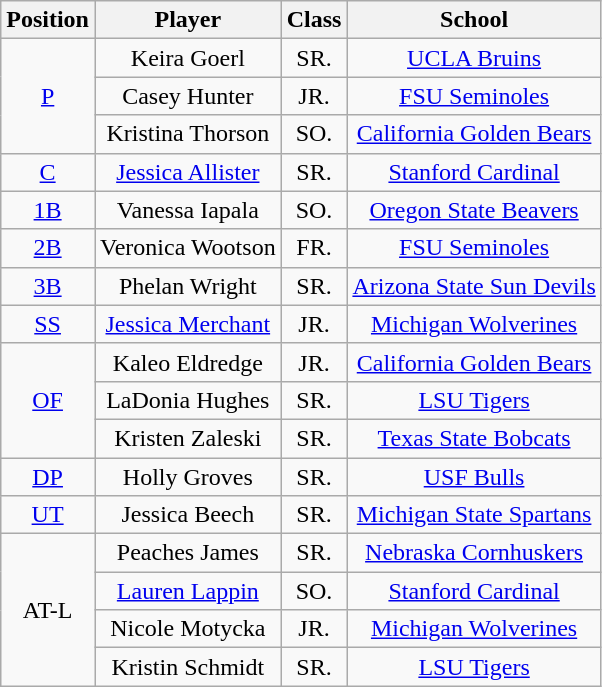<table class="wikitable">
<tr>
<th>Position</th>
<th>Player</th>
<th>Class</th>
<th>School</th>
</tr>
<tr align=center>
<td rowspan=3><a href='#'>P</a></td>
<td>Keira Goerl</td>
<td>SR.</td>
<td><a href='#'>UCLA Bruins</a></td>
</tr>
<tr align=center>
<td>Casey Hunter</td>
<td>JR.</td>
<td><a href='#'>FSU Seminoles</a></td>
</tr>
<tr align=center>
<td>Kristina Thorson</td>
<td>SO.</td>
<td><a href='#'>California Golden Bears</a></td>
</tr>
<tr align=center>
<td rowspan=1><a href='#'>C</a></td>
<td><a href='#'>Jessica Allister</a></td>
<td>SR.</td>
<td><a href='#'>Stanford Cardinal</a></td>
</tr>
<tr align=center>
<td rowspan=1><a href='#'>1B</a></td>
<td>Vanessa Iapala</td>
<td>SO.</td>
<td><a href='#'>Oregon State Beavers</a></td>
</tr>
<tr align=center>
<td rowspan=1><a href='#'>2B</a></td>
<td>Veronica Wootson</td>
<td>FR.</td>
<td><a href='#'>FSU Seminoles</a></td>
</tr>
<tr align=center>
<td rowspan=1><a href='#'>3B</a></td>
<td>Phelan Wright</td>
<td>SR.</td>
<td><a href='#'>Arizona State Sun Devils</a></td>
</tr>
<tr align=center>
<td rowspan=1><a href='#'>SS</a></td>
<td><a href='#'>Jessica Merchant</a></td>
<td>JR.</td>
<td><a href='#'>Michigan Wolverines</a></td>
</tr>
<tr align=center>
<td rowspan=3><a href='#'>OF</a></td>
<td>Kaleo Eldredge</td>
<td>JR.</td>
<td><a href='#'>California Golden Bears</a></td>
</tr>
<tr align=center>
<td>LaDonia Hughes</td>
<td>SR.</td>
<td><a href='#'>LSU Tigers</a></td>
</tr>
<tr align=center>
<td>Kristen Zaleski</td>
<td>SR.</td>
<td><a href='#'>Texas State Bobcats</a></td>
</tr>
<tr align=center>
<td rowspan=1><a href='#'>DP</a></td>
<td>Holly Groves</td>
<td>SR.</td>
<td><a href='#'>USF Bulls</a></td>
</tr>
<tr align=center>
<td rowspan=1><a href='#'>UT</a></td>
<td>Jessica Beech</td>
<td>SR.</td>
<td><a href='#'>Michigan State Spartans</a></td>
</tr>
<tr align=center>
<td rowspan=5>AT-L</td>
<td>Peaches James</td>
<td>SR.</td>
<td><a href='#'>Nebraska Cornhuskers</a></td>
</tr>
<tr align=center>
<td><a href='#'>Lauren Lappin</a></td>
<td>SO.</td>
<td><a href='#'>Stanford Cardinal</a></td>
</tr>
<tr align=center>
<td>Nicole Motycka</td>
<td>JR.</td>
<td><a href='#'>Michigan Wolverines</a></td>
</tr>
<tr align=center>
<td>Kristin Schmidt</td>
<td>SR.</td>
<td><a href='#'>LSU Tigers</a></td>
</tr>
</table>
